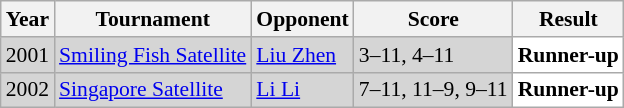<table class="sortable wikitable" style="font-size: 90%;">
<tr>
<th>Year</th>
<th>Tournament</th>
<th>Opponent</th>
<th>Score</th>
<th>Result</th>
</tr>
<tr style="background:#D5D5D5">
<td align="center">2001</td>
<td align="left"><a href='#'>Smiling Fish Satellite</a></td>
<td align="left"> <a href='#'>Liu Zhen</a></td>
<td align="left">3–11, 4–11</td>
<td style="text-align:left; background:white"> <strong>Runner-up</strong></td>
</tr>
<tr style="background:#D5D5D5">
<td align="center">2002</td>
<td align="left"><a href='#'>Singapore Satellite</a></td>
<td align="left"> <a href='#'>Li Li</a></td>
<td align="left">7–11, 11–9, 9–11</td>
<td style="text-align:left; background:white"> <strong>Runner-up</strong></td>
</tr>
</table>
